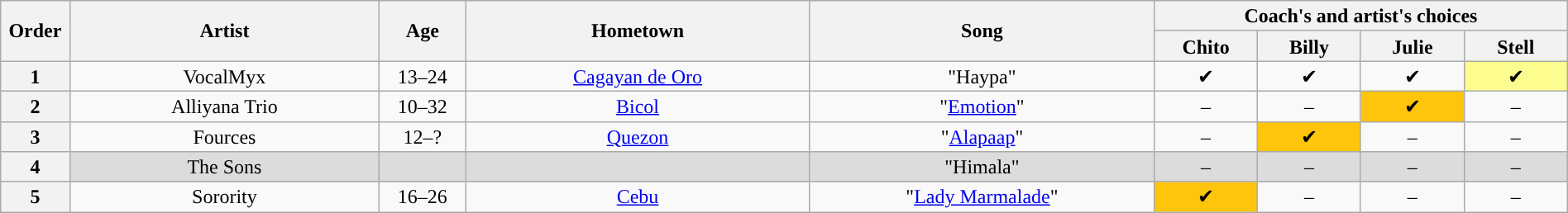<table class="wikitable" style="text-align:center; line-height:17px; width:100%">
<tr>
<th scope=col rowspan=2 style="width:04%">Order</th>
<th scope=col rowspan=2 style="width:18%">Artist</th>
<th scope=col rowspan=2 style="width:05%">Age</th>
<th scope=col rowspan=2 style="width:20%">Hometown</th>
<th scope=col rowspan=2 style="width:20%">Song</th>
<th scope=col colspan=4 style="width:24%">Coach's and artist's choices</th>
</tr>
<tr>
<th style="width:6%">Chito</th>
<th style="width:6%">Billy</th>
<th style="width:6%">Julie</th>
<th style="width:6%">Stell</th>
</tr>
<tr>
<th>1</th>
<td>VocalMyx</td>
<td>13–24</td>
<td><a href='#'>Cagayan de Oro</a></td>
<td>"Haypa"</td>
<td>✔</td>
<td>✔</td>
<td>✔</td>
<td style="background:#fdfc8f">✔</td>
</tr>
<tr>
<th>2</th>
<td>Alliyana Trio</td>
<td>10–32</td>
<td><a href='#'>Bicol</a></td>
<td>"<a href='#'>Emotion</a>"</td>
<td>–</td>
<td>–</td>
<td style="background:#ffc40c">✔</td>
<td>–</td>
</tr>
<tr>
<th>3</th>
<td>Fources</td>
<td>12–?</td>
<td><a href='#'>Quezon</a></td>
<td>"<a href='#'>Alapaap</a>"</td>
<td>–</td>
<td style="background:#ffc40c">✔</td>
<td>–</td>
<td>–</td>
</tr>
<tr style="background:#dcdcdc">
<th>4</th>
<td>The Sons</td>
<td></td>
<td></td>
<td>"Himala"</td>
<td>–</td>
<td>–</td>
<td>–</td>
<td>–</td>
</tr>
<tr>
<th>5</th>
<td>Sorority</td>
<td>16–26</td>
<td><a href='#'>Cebu</a></td>
<td>"<a href='#'>Lady Marmalade</a>"</td>
<td style="background:#ffc40c">✔</td>
<td>–</td>
<td>–</td>
<td>–</td>
</tr>
</table>
